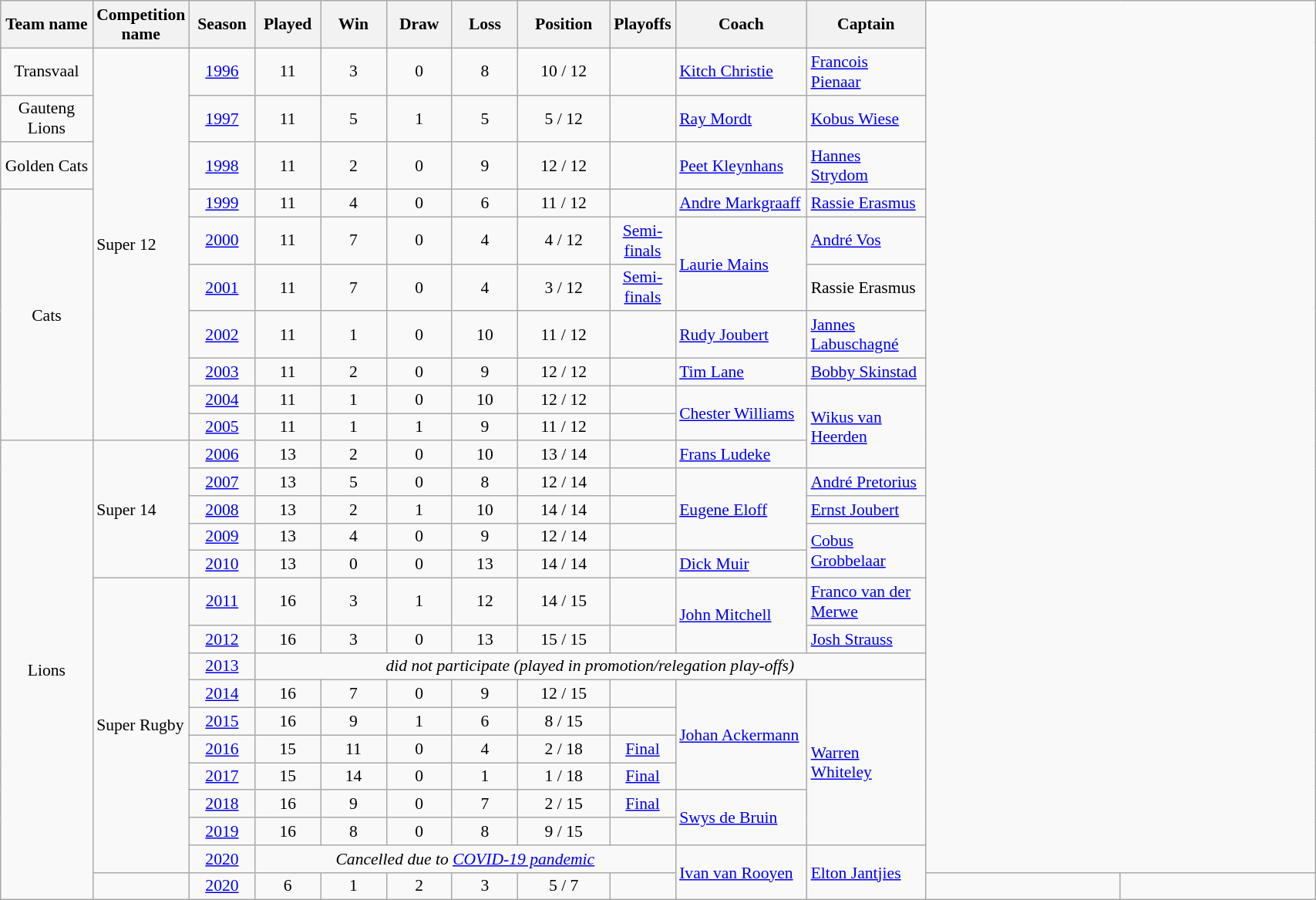<table class="wikitable" width="90%" style="text-align:center; font-size:90%">
<tr>
<th style="width:7%;">Team name</th>
<th style="width:7%;">Competition name</th>
<th style="width:5%;">Season</th>
<th style="width:5%;">Played</th>
<th style="width:5%;">Win</th>
<th style="width:5%;">Draw</th>
<th style="width:5%;">Loss</th>
<th style="width:7%;">Position</th>
<th style="width:5%;">Playoffs</th>
<th style="width:10%;">Coach</th>
<th style="width:9%;">Captain</th>
</tr>
<tr>
<td rowspan="1" style="text-align:center;">Transvaal</td>
<td rowspan="10" style="text-align:left;">Super 12</td>
<td><a href='#'>1996</a></td>
<td>11</td>
<td>3</td>
<td>0</td>
<td>8</td>
<td>10 / 12</td>
<td></td>
<td style="text-align:left;"> <a href='#'>Kitch Christie</a></td>
<td style="text-align:left;"> <a href='#'>Francois Pienaar</a></td>
</tr>
<tr>
<td rowspan="1" style="text-align:center;">Gauteng Lions</td>
<td><a href='#'>1997</a></td>
<td>11</td>
<td>5</td>
<td>1</td>
<td>5</td>
<td>5 / 12</td>
<td></td>
<td style="text-align:left;"> <a href='#'>Ray Mordt</a></td>
<td style="text-align:left;"> <a href='#'>Kobus Wiese</a></td>
</tr>
<tr>
<td rowspan="1" style="text-align:center;">Golden Cats</td>
<td><a href='#'>1998</a></td>
<td>11</td>
<td>2</td>
<td>0</td>
<td>9</td>
<td>12 / 12</td>
<td></td>
<td style="text-align:left;"> <a href='#'>Peet Kleynhans</a></td>
<td style="text-align:left;"> <a href='#'>Hannes Strydom</a></td>
</tr>
<tr>
<td rowspan="7" style="text-align:center;">Cats</td>
<td><a href='#'>1999</a></td>
<td>11</td>
<td>4</td>
<td>0</td>
<td>6</td>
<td>11 / 12</td>
<td></td>
<td style="text-align:left;"> <a href='#'>Andre Markgraaff</a></td>
<td style="text-align:left;"> <a href='#'>Rassie Erasmus</a></td>
</tr>
<tr>
<td><a href='#'>2000</a></td>
<td>11</td>
<td>7</td>
<td>0</td>
<td>4</td>
<td>4 / 12</td>
<td><a href='#'>Semi-finals</a></td>
<td rowspan="2" style="text-align:left;"> <a href='#'>Laurie Mains</a></td>
<td style="text-align:left;"> <a href='#'>André Vos</a></td>
</tr>
<tr>
<td><a href='#'>2001</a></td>
<td>11</td>
<td>7</td>
<td>0</td>
<td>4</td>
<td>3 / 12</td>
<td><a href='#'>Semi-finals</a></td>
<td style="text-align:left;"> Rassie Erasmus</td>
</tr>
<tr>
<td><a href='#'>2002</a></td>
<td>11</td>
<td>1</td>
<td>0</td>
<td>10</td>
<td>11 / 12</td>
<td></td>
<td style="text-align:left;"> <a href='#'>Rudy Joubert</a></td>
<td style="text-align:left;"> <a href='#'>Jannes Labuschagné</a></td>
</tr>
<tr>
<td><a href='#'>2003</a></td>
<td>11</td>
<td>2</td>
<td>0</td>
<td>9</td>
<td>12 / 12</td>
<td></td>
<td style="text-align:left;"> <a href='#'>Tim Lane</a></td>
<td style="text-align:left;"> <a href='#'>Bobby Skinstad</a></td>
</tr>
<tr>
<td><a href='#'>2004</a></td>
<td>11</td>
<td>1</td>
<td>0</td>
<td>10</td>
<td>12 / 12</td>
<td></td>
<td rowspan="2" style="text-align:left;"> <a href='#'>Chester Williams</a></td>
<td rowspan="3" style="text-align:left;"> <a href='#'>Wikus van Heerden</a></td>
</tr>
<tr>
<td><a href='#'>2005</a></td>
<td>11</td>
<td>1</td>
<td>1</td>
<td>9</td>
<td>11 / 12</td>
<td></td>
</tr>
<tr>
<td rowspan="100%" style="text-align:center;">Lions</td>
<td rowspan="5" style="text-align:left;">Super 14</td>
<td><a href='#'>2006</a></td>
<td>13</td>
<td>2</td>
<td>0</td>
<td>10</td>
<td>13 / 14</td>
<td></td>
<td style="text-align:left;"> <a href='#'>Frans Ludeke</a></td>
</tr>
<tr>
<td><a href='#'>2007</a></td>
<td>13</td>
<td>5</td>
<td>0</td>
<td>8</td>
<td>12 / 14</td>
<td></td>
<td rowspan="3" style="text-align:left;"> <a href='#'>Eugene Eloff</a></td>
<td style="text-align:left;"> <a href='#'>André Pretorius</a></td>
</tr>
<tr>
<td><a href='#'>2008</a></td>
<td>13</td>
<td>2</td>
<td>1</td>
<td>10</td>
<td>14 / 14</td>
<td></td>
<td style="text-align:left;"> <a href='#'>Ernst Joubert</a></td>
</tr>
<tr>
<td><a href='#'>2009</a></td>
<td>13</td>
<td>4</td>
<td>0</td>
<td>9</td>
<td>12 / 14</td>
<td></td>
<td rowspan="2" style="text-align:left;"> <a href='#'>Cobus Grobbelaar</a></td>
</tr>
<tr>
<td><a href='#'>2010</a></td>
<td>13</td>
<td>0</td>
<td>0</td>
<td>13</td>
<td>14 / 14</td>
<td></td>
<td style="text-align:left;"> <a href='#'>Dick Muir</a></td>
</tr>
<tr>
<td rowspan="10" style="text-align:left;">Super Rugby</td>
<td><a href='#'>2011</a></td>
<td>16</td>
<td>3</td>
<td>1</td>
<td>12</td>
<td>14 / 15</td>
<td></td>
<td rowspan="2" style="text-align:left;"> <a href='#'>John Mitchell</a></td>
<td style="text-align:left;"> <a href='#'>Franco van der Merwe</a></td>
</tr>
<tr>
<td><a href='#'>2012</a></td>
<td>16</td>
<td>3</td>
<td>0</td>
<td>13</td>
<td>15 / 15</td>
<td></td>
<td style="text-align:left;"> <a href='#'>Josh Strauss</a></td>
</tr>
<tr>
<td><a href='#'>2013</a></td>
<td colspan="8"><em>did not participate (played in promotion/relegation play-offs)</em></td>
</tr>
<tr>
<td><a href='#'>2014</a></td>
<td>16</td>
<td>7</td>
<td>0</td>
<td>9</td>
<td>12 / 15</td>
<td></td>
<td rowspan="4" style="text-align:left;"> <a href='#'>Johan Ackermann</a></td>
<td rowspan="6" style="text-align:left;"> <a href='#'>Warren Whiteley</a></td>
</tr>
<tr>
<td><a href='#'>2015</a></td>
<td>16</td>
<td>9</td>
<td>1</td>
<td>6</td>
<td>8 / 15</td>
<td></td>
</tr>
<tr>
<td><a href='#'>2016</a></td>
<td>15</td>
<td>11</td>
<td>0</td>
<td>4</td>
<td>2 / 18</td>
<td><a href='#'>Final</a></td>
</tr>
<tr>
<td><a href='#'>2017</a></td>
<td>15</td>
<td>14</td>
<td>0</td>
<td>1</td>
<td>1 / 18</td>
<td><a href='#'>Final</a></td>
</tr>
<tr>
<td><a href='#'>2018</a></td>
<td>16</td>
<td>9</td>
<td>0</td>
<td>7</td>
<td>2 / 15</td>
<td><a href='#'>Final</a></td>
<td rowspan="2" style="text-align:left;"> <a href='#'>Swys de Bruin</a></td>
</tr>
<tr>
<td><a href='#'>2019</a></td>
<td>16</td>
<td>8</td>
<td>0</td>
<td>8</td>
<td>9 / 15</td>
<td></td>
</tr>
<tr>
<td><a href='#'>2020</a></td>
<td colspan="6"><em>Cancelled due to <a href='#'>COVID-19 pandemic</a></em></td>
<td rowspan="2" style="text-align:left;"> <a href='#'>Ivan van Rooyen</a></td>
<td rowspan="2" style="text-align:left;"> <a href='#'>Elton Jantjies</a></td>
</tr>
<tr>
<td rowspan="100%" style="text-align:left;"></td>
<td><a href='#'>2020</a></td>
<td>6</td>
<td>1</td>
<td>2</td>
<td>3</td>
<td>5 / 7</td>
<td></td>
<td></td>
<td></td>
</tr>
</table>
